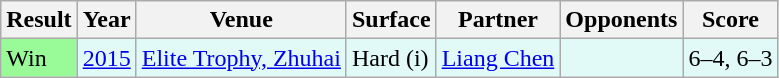<table class="sortable wikitable">
<tr>
<th>Result</th>
<th>Year</th>
<th>Venue</th>
<th>Surface</th>
<th>Partner</th>
<th>Opponents</th>
<th class="unsortable">Score</th>
</tr>
<tr bgcolor=E2FAF7>
<td bgcolor=98FB98>Win</td>
<td><a href='#'>2015</a></td>
<td><a href='#'>Elite Trophy, Zhuhai</a></td>
<td>Hard (i)</td>
<td> <a href='#'>Liang Chen</a></td>
<td></td>
<td>6–4, 6–3</td>
</tr>
</table>
